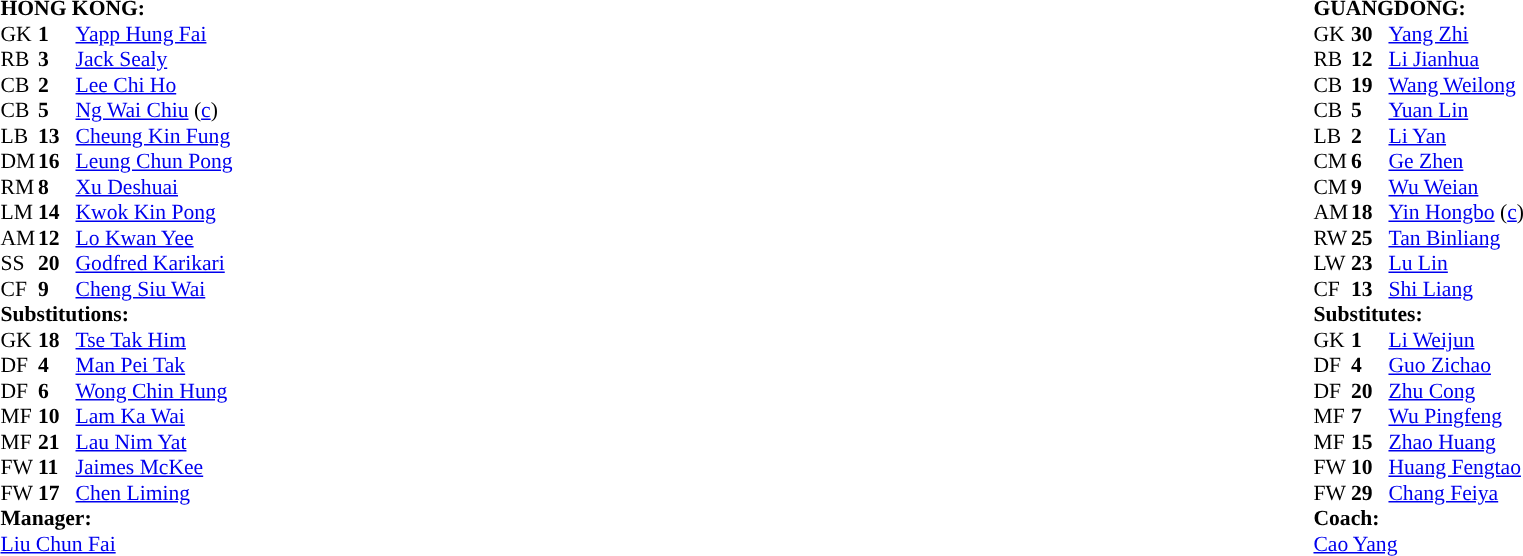<table style="width:100%;">
<tr>
<td style="vertical-align:top; width:50%;"><br><table style="font-size: 90%" cellspacing="0" cellpadding="0">
<tr>
<td colspan=4><strong>HONG KONG:</strong></td>
</tr>
<tr>
<th width=25></th>
<th width=25></th>
</tr>
<tr>
<td>GK</td>
<td><strong>1</strong></td>
<td><a href='#'>Yapp Hung Fai</a></td>
</tr>
<tr>
<td>RB</td>
<td><strong>3</strong></td>
<td><a href='#'>Jack Sealy</a></td>
</tr>
<tr>
<td>CB</td>
<td><strong>2</strong></td>
<td><a href='#'>Lee Chi Ho</a></td>
</tr>
<tr>
<td>CB</td>
<td><strong>5</strong></td>
<td><a href='#'>Ng Wai Chiu</a> (<a href='#'>c</a>)</td>
</tr>
<tr>
<td>LB</td>
<td><strong>13</strong></td>
<td><a href='#'>Cheung Kin Fung</a></td>
<td></td>
<td></td>
</tr>
<tr>
<td>DM</td>
<td><strong>16</strong></td>
<td><a href='#'>Leung Chun Pong</a></td>
</tr>
<tr>
<td>RM</td>
<td><strong>8</strong></td>
<td><a href='#'>Xu Deshuai</a></td>
<td></td>
<td></td>
</tr>
<tr>
<td>LM</td>
<td><strong>14</strong></td>
<td><a href='#'>Kwok Kin Pong</a></td>
</tr>
<tr>
<td>AM</td>
<td><strong>12</strong></td>
<td><a href='#'>Lo Kwan Yee</a></td>
</tr>
<tr>
<td>SS</td>
<td><strong>20</strong></td>
<td><a href='#'>Godfred Karikari</a></td>
<td></td>
<td></td>
</tr>
<tr>
<td>CF</td>
<td><strong>9</strong></td>
<td><a href='#'>Cheng Siu Wai</a></td>
<td></td>
<td></td>
</tr>
<tr>
<td colspan=3><strong>Substitutions:</strong></td>
</tr>
<tr>
<td>GK</td>
<td><strong>18</strong></td>
<td><a href='#'>Tse Tak Him</a></td>
</tr>
<tr>
<td>DF</td>
<td><strong>4</strong></td>
<td><a href='#'>Man Pei Tak</a></td>
<td></td>
<td></td>
</tr>
<tr>
<td>DF</td>
<td><strong>6</strong></td>
<td><a href='#'>Wong Chin Hung</a></td>
<td></td>
<td></td>
</tr>
<tr>
<td>MF</td>
<td><strong>10</strong></td>
<td><a href='#'>Lam Ka Wai</a></td>
</tr>
<tr>
<td>MF</td>
<td><strong>21</strong></td>
<td><a href='#'>Lau Nim Yat</a></td>
<td></td>
<td></td>
</tr>
<tr>
<td>FW</td>
<td><strong>11</strong></td>
<td><a href='#'>Jaimes McKee</a></td>
<td></td>
<td></td>
</tr>
<tr>
<td>FW</td>
<td><strong>17</strong></td>
<td><a href='#'>Chen Liming</a></td>
</tr>
<tr>
<td colspan=3><strong>Manager:</strong></td>
</tr>
<tr>
<td colspan=4><a href='#'>Liu Chun Fai</a></td>
</tr>
</table>
</td>
<td valign="top"></td>
<td style="vertical-align:top; width:50%;"><br><table cellspacing="0" cellpadding="0" style="font-size:90%; margin:auto;">
<tr>
<td colspan="4"><strong>GUANGDONG:</strong></td>
</tr>
<tr>
<th width="25"></th>
<th width="25"></th>
</tr>
<tr>
<td>GK</td>
<td><strong>30</strong></td>
<td><a href='#'>Yang Zhi</a></td>
</tr>
<tr>
<td>RB</td>
<td><strong>12</strong></td>
<td><a href='#'>Li Jianhua</a></td>
<td></td>
<td></td>
</tr>
<tr>
<td>CB</td>
<td><strong>19</strong></td>
<td><a href='#'>Wang Weilong</a></td>
</tr>
<tr>
<td>CB</td>
<td><strong>5</strong></td>
<td><a href='#'>Yuan Lin</a></td>
</tr>
<tr>
<td>LB</td>
<td><strong>2</strong></td>
<td><a href='#'>Li Yan</a></td>
</tr>
<tr>
<td>CM</td>
<td><strong>6</strong></td>
<td><a href='#'>Ge Zhen</a></td>
<td></td>
</tr>
<tr>
<td>CM</td>
<td><strong>9</strong></td>
<td><a href='#'>Wu Weian</a></td>
<td></td>
<td></td>
</tr>
<tr>
<td>AM</td>
<td><strong>18</strong></td>
<td><a href='#'>Yin Hongbo</a> (<a href='#'>c</a>)</td>
<td></td>
</tr>
<tr>
<td>RW</td>
<td><strong>25</strong></td>
<td><a href='#'>Tan Binliang</a></td>
<td></td>
<td></td>
</tr>
<tr>
<td>LW</td>
<td><strong>23</strong></td>
<td><a href='#'>Lu Lin</a></td>
</tr>
<tr>
<td>CF</td>
<td><strong>13</strong></td>
<td><a href='#'>Shi Liang</a></td>
<td></td>
<td></td>
</tr>
<tr>
<td colspan=4><strong>Substitutes:</strong></td>
</tr>
<tr>
<td>GK</td>
<td><strong>1</strong></td>
<td><a href='#'>Li Weijun</a></td>
</tr>
<tr>
<td>DF</td>
<td><strong>4</strong></td>
<td><a href='#'>Guo Zichao</a></td>
</tr>
<tr>
<td>DF</td>
<td><strong>20</strong></td>
<td><a href='#'>Zhu Cong</a></td>
<td></td>
<td></td>
</tr>
<tr>
<td>MF</td>
<td><strong>7</strong></td>
<td><a href='#'>Wu Pingfeng</a></td>
<td></td>
<td></td>
</tr>
<tr>
<td>MF</td>
<td><strong>15</strong></td>
<td><a href='#'>Zhao Huang</a></td>
<td></td>
<td></td>
</tr>
<tr>
<td>FW</td>
<td><strong>10</strong></td>
<td><a href='#'>Huang Fengtao</a></td>
<td></td>
<td></td>
</tr>
<tr>
<td>FW</td>
<td><strong>29</strong></td>
<td><a href='#'>Chang Feiya</a></td>
</tr>
<tr>
<td colspan=4><strong>Coach:</strong></td>
</tr>
<tr>
<td colspan="4"><a href='#'>Cao Yang</a></td>
</tr>
</table>
</td>
</tr>
</table>
